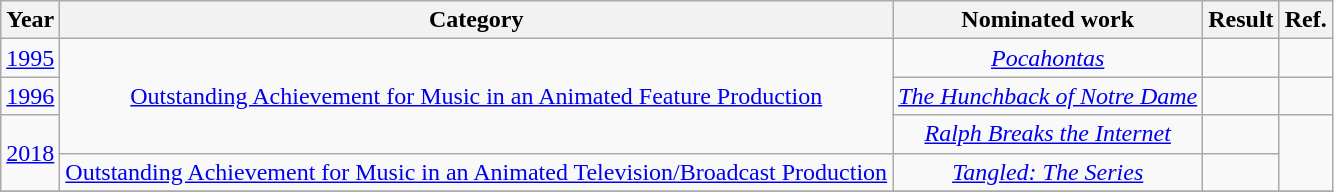<table class="wikitable plainrowheaders" style="text-align:center;">
<tr>
<th>Year</th>
<th>Category</th>
<th>Nominated work</th>
<th>Result</th>
<th>Ref.</th>
</tr>
<tr>
<td><a href='#'>1995</a></td>
<td rowspan="3"><a href='#'>Outstanding Achievement for Music in an Animated Feature Production</a></td>
<td><em><a href='#'>Pocahontas</a></em> <br> </td>
<td></td>
<td></td>
</tr>
<tr>
<td><a href='#'>1996</a></td>
<td><em><a href='#'>The Hunchback of Notre Dame</a></em> <br> </td>
<td></td>
<td></td>
</tr>
<tr>
<td rowspan="2"><a href='#'>2018</a></td>
<td><em><a href='#'>Ralph Breaks the Internet</a></em> <br> </td>
<td></td>
<td rowspan="2"></td>
</tr>
<tr>
<td><a href='#'>Outstanding Achievement for Music in an Animated Television/Broadcast Production</a></td>
<td><em><a href='#'>Tangled: The Series</a></em> <br> </td>
<td></td>
</tr>
<tr>
</tr>
</table>
